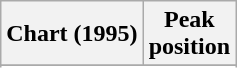<table class="wikitable sortable">
<tr>
<th>Chart (1995)</th>
<th>Peak<br>position</th>
</tr>
<tr>
</tr>
<tr>
</tr>
<tr>
</tr>
</table>
